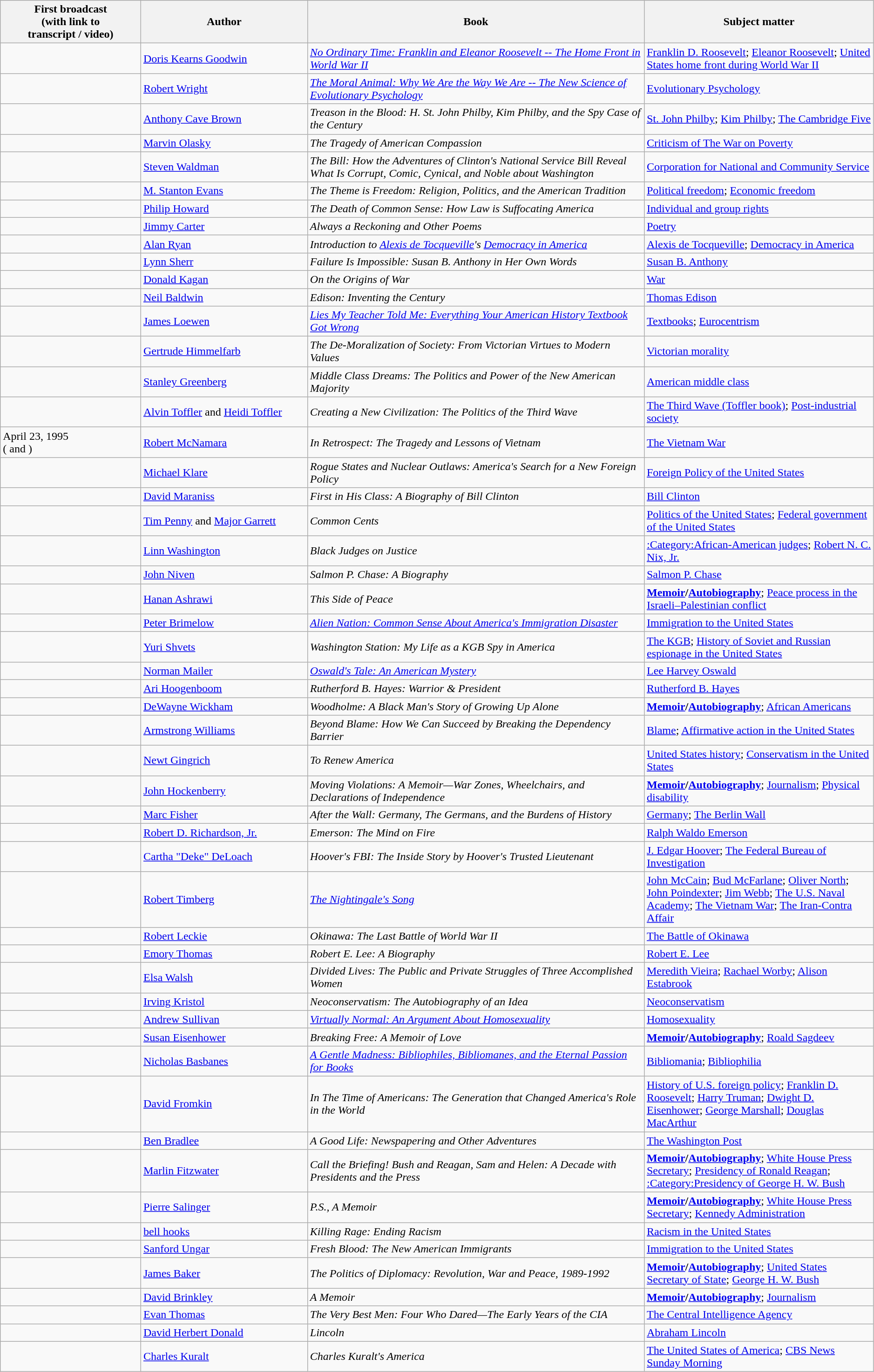<table class="wikitable" width="99%">
<tr>
<th width="100">First broadcast<br>(with link to<br>transcript / video)</th>
<th width="120">Author</th>
<th width="250">Book</th>
<th width="150">Subject matter</th>
</tr>
<tr>
<td></td>
<td><a href='#'>Doris Kearns Goodwin</a></td>
<td><em><a href='#'>No Ordinary Time: Franklin and Eleanor Roosevelt -- The Home Front in World War II</a></em></td>
<td><a href='#'>Franklin D. Roosevelt</a>; <a href='#'>Eleanor Roosevelt</a>; <a href='#'>United States home front during World War II</a></td>
</tr>
<tr>
<td></td>
<td><a href='#'>Robert Wright</a></td>
<td><em><a href='#'>The Moral Animal: Why We Are the Way We Are -- The New Science of Evolutionary Psychology</a></em></td>
<td><a href='#'>Evolutionary Psychology</a></td>
</tr>
<tr>
<td></td>
<td><a href='#'>Anthony Cave Brown</a></td>
<td><em>Treason in the Blood: H. St. John Philby, Kim Philby, and the Spy Case of the Century</em></td>
<td><a href='#'>St. John Philby</a>; <a href='#'>Kim Philby</a>; <a href='#'>The Cambridge Five</a></td>
</tr>
<tr>
<td></td>
<td><a href='#'>Marvin Olasky</a></td>
<td><em>The Tragedy of American Compassion</em></td>
<td><a href='#'>Criticism of The War on Poverty</a></td>
</tr>
<tr>
<td></td>
<td><a href='#'>Steven Waldman</a></td>
<td><em>The Bill: How the Adventures of Clinton's National Service Bill Reveal What Is Corrupt, Comic, Cynical, and Noble about Washington</em></td>
<td><a href='#'>Corporation for National and Community Service</a></td>
</tr>
<tr>
<td></td>
<td><a href='#'>M. Stanton Evans</a></td>
<td><em>The Theme is Freedom: Religion, Politics, and the American Tradition</em></td>
<td><a href='#'>Political freedom</a>; <a href='#'>Economic freedom</a></td>
</tr>
<tr>
<td></td>
<td><a href='#'>Philip Howard</a></td>
<td><em>The Death of Common Sense: How Law is Suffocating America</em></td>
<td><a href='#'>Individual and group rights</a></td>
</tr>
<tr>
<td></td>
<td><a href='#'>Jimmy Carter</a></td>
<td><em>Always a Reckoning and Other Poems</em></td>
<td><a href='#'>Poetry</a></td>
</tr>
<tr>
<td></td>
<td><a href='#'>Alan Ryan</a></td>
<td><em>Introduction to <a href='#'>Alexis de Tocqueville</a>'s <a href='#'>Democracy in America</a></em></td>
<td><a href='#'>Alexis de Tocqueville</a>; <a href='#'>Democracy in America</a></td>
</tr>
<tr>
<td></td>
<td><a href='#'>Lynn Sherr</a></td>
<td><em>Failure Is Impossible: Susan B. Anthony in Her Own Words</em></td>
<td><a href='#'>Susan B. Anthony</a></td>
</tr>
<tr>
<td></td>
<td><a href='#'>Donald Kagan</a></td>
<td><em>On the Origins of War</em></td>
<td><a href='#'>War</a></td>
</tr>
<tr>
<td></td>
<td><a href='#'>Neil Baldwin</a></td>
<td><em>Edison: Inventing the Century</em></td>
<td><a href='#'>Thomas Edison</a></td>
</tr>
<tr>
<td></td>
<td><a href='#'>James Loewen</a></td>
<td><em><a href='#'>Lies My Teacher Told Me: Everything Your American History Textbook Got Wrong</a></em></td>
<td><a href='#'>Textbooks</a>; <a href='#'>Eurocentrism</a></td>
</tr>
<tr>
<td></td>
<td><a href='#'>Gertrude Himmelfarb</a></td>
<td><em>The De-Moralization of Society: From Victorian Virtues to Modern Values</em></td>
<td><a href='#'>Victorian morality</a></td>
</tr>
<tr>
<td></td>
<td><a href='#'>Stanley Greenberg</a></td>
<td><em>Middle Class Dreams: The Politics and Power of the New American Majority</em></td>
<td><a href='#'>American middle class</a></td>
</tr>
<tr>
<td></td>
<td><a href='#'>Alvin Toffler</a> and <a href='#'>Heidi Toffler</a></td>
<td><em>Creating a New Civilization: The Politics of the Third Wave</em></td>
<td><a href='#'>The Third Wave (Toffler book)</a>; <a href='#'>Post-industrial society</a></td>
</tr>
<tr>
<td>April 23, 1995<br>( and )</td>
<td><a href='#'>Robert McNamara</a></td>
<td><em>In Retrospect: The Tragedy and Lessons of Vietnam</em></td>
<td><a href='#'>The Vietnam War</a></td>
</tr>
<tr>
<td></td>
<td><a href='#'>Michael Klare</a></td>
<td><em>Rogue States and Nuclear Outlaws: America's Search for a New Foreign Policy</em></td>
<td><a href='#'>Foreign Policy of the United States</a></td>
</tr>
<tr>
<td></td>
<td><a href='#'>David Maraniss</a></td>
<td><em>First in His Class: A Biography of Bill Clinton</em></td>
<td><a href='#'>Bill Clinton</a></td>
</tr>
<tr>
<td></td>
<td><a href='#'>Tim Penny</a> and <a href='#'>Major Garrett</a></td>
<td><em>Common Cents</em></td>
<td><a href='#'>Politics of the United States</a>; <a href='#'>Federal government of the United States</a></td>
</tr>
<tr>
<td></td>
<td><a href='#'>Linn Washington</a></td>
<td><em>Black Judges on Justice</em></td>
<td><a href='#'>:Category:African-American judges</a>; <a href='#'>Robert N. C. Nix, Jr.</a></td>
</tr>
<tr>
<td></td>
<td><a href='#'>John Niven</a></td>
<td><em>Salmon P. Chase: A Biography</em></td>
<td><a href='#'>Salmon P. Chase</a></td>
</tr>
<tr>
<td></td>
<td><a href='#'>Hanan Ashrawi</a></td>
<td><em>This Side of Peace</em></td>
<td><strong><a href='#'>Memoir</a>/<a href='#'>Autobiography</a></strong>; <a href='#'>Peace process in the Israeli–Palestinian conflict</a></td>
</tr>
<tr>
<td></td>
<td><a href='#'>Peter Brimelow</a></td>
<td><em><a href='#'>Alien Nation: Common Sense About America's Immigration Disaster</a></em></td>
<td><a href='#'>Immigration to the United States</a></td>
</tr>
<tr>
<td></td>
<td><a href='#'>Yuri Shvets</a></td>
<td><em>Washington Station: My Life as a KGB Spy in America</em></td>
<td><a href='#'>The KGB</a>; <a href='#'>History of Soviet and Russian espionage in the United States</a></td>
</tr>
<tr>
<td></td>
<td><a href='#'>Norman Mailer</a></td>
<td><em><a href='#'>Oswald's Tale: An American Mystery</a></em></td>
<td><a href='#'>Lee Harvey Oswald</a></td>
</tr>
<tr>
<td></td>
<td><a href='#'>Ari Hoogenboom</a></td>
<td><em>Rutherford B. Hayes: Warrior & President</em></td>
<td><a href='#'>Rutherford B. Hayes</a></td>
</tr>
<tr>
<td></td>
<td><a href='#'>DeWayne Wickham</a></td>
<td><em>Woodholme: A Black Man's Story of Growing Up Alone</em></td>
<td><strong><a href='#'>Memoir</a>/<a href='#'>Autobiography</a></strong>; <a href='#'>African Americans</a></td>
</tr>
<tr>
<td></td>
<td><a href='#'>Armstrong Williams</a></td>
<td><em>Beyond Blame: How We Can Succeed by Breaking the Dependency Barrier</em></td>
<td><a href='#'>Blame</a>; <a href='#'>Affirmative action in the United States</a></td>
</tr>
<tr>
<td></td>
<td><a href='#'>Newt Gingrich</a></td>
<td><em>To Renew America</em></td>
<td><a href='#'>United States history</a>; <a href='#'>Conservatism in the United States</a></td>
</tr>
<tr>
<td></td>
<td><a href='#'>John Hockenberry</a></td>
<td><em>Moving Violations: A Memoir—War Zones, Wheelchairs, and Declarations of Independence</em></td>
<td><strong><a href='#'>Memoir</a>/<a href='#'>Autobiography</a></strong>; <a href='#'>Journalism</a>; <a href='#'>Physical disability</a></td>
</tr>
<tr>
<td></td>
<td><a href='#'>Marc Fisher</a></td>
<td><em>After the Wall: Germany, The Germans, and the Burdens of History</em></td>
<td><a href='#'>Germany</a>; <a href='#'>The Berlin Wall</a></td>
</tr>
<tr>
<td></td>
<td><a href='#'>Robert D. Richardson, Jr.</a></td>
<td><em>Emerson: The Mind on Fire</em></td>
<td><a href='#'>Ralph Waldo Emerson</a></td>
</tr>
<tr>
<td></td>
<td><a href='#'>Cartha "Deke" DeLoach</a></td>
<td><em>Hoover's FBI: The Inside Story by Hoover's Trusted Lieutenant</em></td>
<td><a href='#'>J. Edgar Hoover</a>; <a href='#'>The Federal Bureau of Investigation</a></td>
</tr>
<tr>
<td></td>
<td><a href='#'>Robert Timberg</a></td>
<td><em><a href='#'>The Nightingale's Song</a></em></td>
<td><a href='#'>John McCain</a>; <a href='#'>Bud McFarlane</a>; <a href='#'>Oliver North</a>; <a href='#'>John Poindexter</a>; <a href='#'>Jim Webb</a>; <a href='#'>The U.S. Naval Academy</a>; <a href='#'>The Vietnam War</a>; <a href='#'>The Iran-Contra Affair</a></td>
</tr>
<tr>
<td></td>
<td><a href='#'>Robert Leckie</a></td>
<td><em>Okinawa: The Last Battle of World War II</em></td>
<td><a href='#'>The Battle of Okinawa</a></td>
</tr>
<tr>
<td></td>
<td><a href='#'>Emory Thomas</a></td>
<td><em>Robert E. Lee: A Biography</em></td>
<td><a href='#'>Robert E. Lee</a></td>
</tr>
<tr>
<td></td>
<td><a href='#'>Elsa Walsh</a></td>
<td><em>Divided Lives: The Public and Private Struggles of Three Accomplished Women</em></td>
<td><a href='#'>Meredith Vieira</a>; <a href='#'>Rachael Worby</a>; <a href='#'>Alison Estabrook</a></td>
</tr>
<tr>
<td></td>
<td><a href='#'>Irving Kristol</a></td>
<td><em>Neoconservatism: The Autobiography of an Idea</em></td>
<td><a href='#'>Neoconservatism</a></td>
</tr>
<tr>
<td></td>
<td><a href='#'>Andrew Sullivan</a></td>
<td><em><a href='#'>Virtually Normal: An Argument About Homosexuality</a></em></td>
<td><a href='#'>Homosexuality</a></td>
</tr>
<tr>
<td></td>
<td><a href='#'>Susan Eisenhower</a></td>
<td><em>Breaking Free: A Memoir of Love</em></td>
<td><strong><a href='#'>Memoir</a>/<a href='#'>Autobiography</a></strong>; <a href='#'>Roald Sagdeev</a></td>
</tr>
<tr>
<td></td>
<td><a href='#'>Nicholas Basbanes</a></td>
<td><em><a href='#'>A Gentle Madness: Bibliophiles, Bibliomanes, and the Eternal Passion for Books</a></em></td>
<td><a href='#'>Bibliomania</a>; <a href='#'>Bibliophilia</a></td>
</tr>
<tr>
<td></td>
<td><a href='#'>David Fromkin</a></td>
<td><em>In The Time of Americans: The Generation that Changed America's Role in the World</em></td>
<td><a href='#'>History of U.S. foreign policy</a>; <a href='#'>Franklin D. Roosevelt</a>; <a href='#'>Harry Truman</a>; <a href='#'>Dwight D. Eisenhower</a>; <a href='#'>George Marshall</a>; <a href='#'>Douglas MacArthur</a></td>
</tr>
<tr>
<td></td>
<td><a href='#'>Ben Bradlee</a></td>
<td><em>A Good Life: Newspapering and Other Adventures</em></td>
<td><a href='#'>The Washington Post</a></td>
</tr>
<tr>
<td></td>
<td><a href='#'>Marlin Fitzwater</a></td>
<td><em>Call the Briefing! Bush and Reagan, Sam and Helen: A Decade with Presidents and the Press</em></td>
<td><strong><a href='#'>Memoir</a>/<a href='#'>Autobiography</a></strong>; <a href='#'>White House Press Secretary</a>; <a href='#'>Presidency of Ronald Reagan</a>; <a href='#'>:Category:Presidency of George H. W. Bush</a></td>
</tr>
<tr>
<td></td>
<td><a href='#'>Pierre Salinger</a></td>
<td><em>P.S., A Memoir</em></td>
<td><strong><a href='#'>Memoir</a>/<a href='#'>Autobiography</a></strong>; <a href='#'>White House Press Secretary</a>; <a href='#'>Kennedy Administration</a></td>
</tr>
<tr>
<td></td>
<td><a href='#'>bell hooks</a></td>
<td><em>Killing Rage: Ending Racism</em></td>
<td><a href='#'>Racism in the United States</a></td>
</tr>
<tr>
<td></td>
<td><a href='#'>Sanford Ungar</a></td>
<td><em>Fresh Blood: The New American Immigrants</em></td>
<td><a href='#'>Immigration to the United States</a></td>
</tr>
<tr>
<td></td>
<td><a href='#'>James Baker</a></td>
<td><em>The Politics of Diplomacy: Revolution, War and Peace, 1989-1992</em></td>
<td><strong><a href='#'>Memoir</a>/<a href='#'>Autobiography</a></strong>; <a href='#'>United States Secretary of State</a>; <a href='#'>George H. W. Bush</a></td>
</tr>
<tr>
<td></td>
<td><a href='#'>David Brinkley</a></td>
<td><em>A Memoir</em></td>
<td><strong><a href='#'>Memoir</a>/<a href='#'>Autobiography</a></strong>; <a href='#'>Journalism</a></td>
</tr>
<tr>
<td></td>
<td><a href='#'>Evan Thomas</a></td>
<td><em>The Very Best Men: Four Who Dared—The Early Years of the CIA</em></td>
<td><a href='#'>The Central Intelligence Agency</a></td>
</tr>
<tr>
<td></td>
<td><a href='#'>David Herbert Donald</a></td>
<td><em>Lincoln</em></td>
<td><a href='#'>Abraham Lincoln</a></td>
</tr>
<tr>
<td></td>
<td><a href='#'>Charles Kuralt</a></td>
<td><em>Charles Kuralt's America</em></td>
<td><a href='#'>The United States of America</a>; <a href='#'>CBS News Sunday Morning</a></td>
</tr>
</table>
